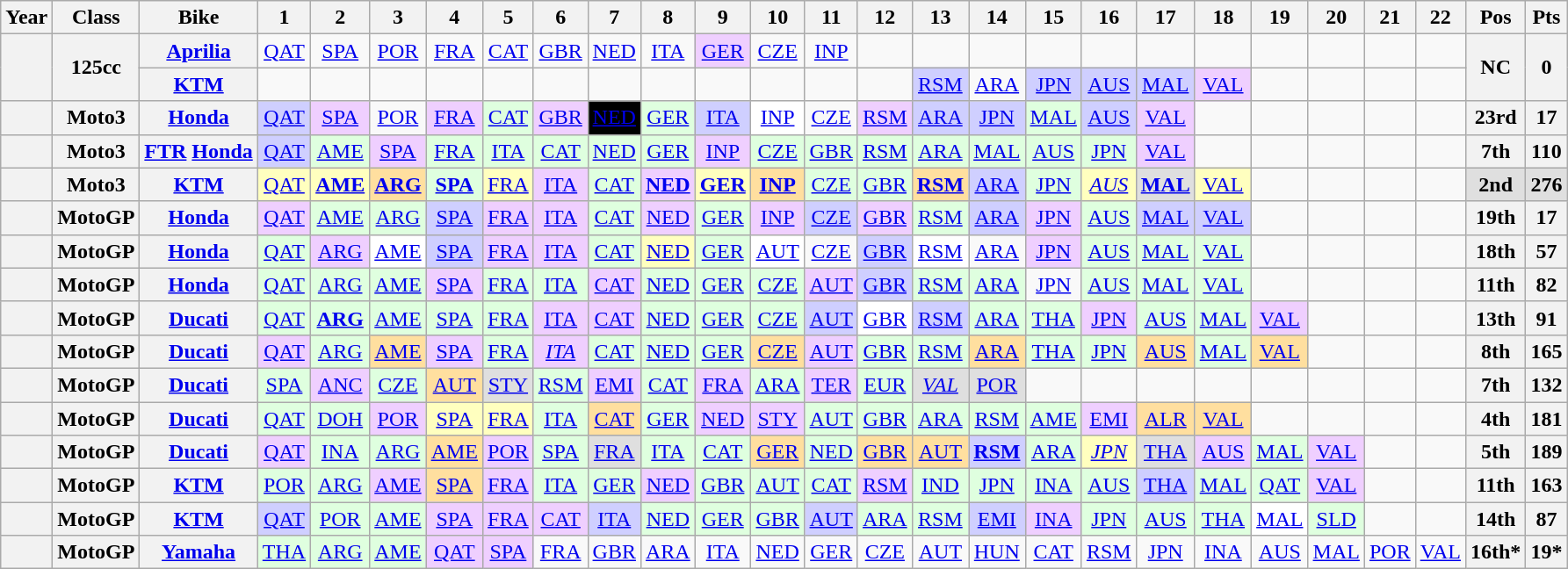<table class="wikitable" style="text-align:center;">
<tr>
<th>Year</th>
<th>Class</th>
<th>Bike</th>
<th>1</th>
<th>2</th>
<th>3</th>
<th>4</th>
<th>5</th>
<th>6</th>
<th>7</th>
<th>8</th>
<th>9</th>
<th>10</th>
<th>11</th>
<th>12</th>
<th>13</th>
<th>14</th>
<th>15</th>
<th>16</th>
<th>17</th>
<th>18</th>
<th>19</th>
<th>20</th>
<th>21</th>
<th>22</th>
<th>Pos</th>
<th>Pts</th>
</tr>
<tr>
<th rowspan="2"></th>
<th rowspan="2">125cc</th>
<th><a href='#'>Aprilia</a></th>
<td><a href='#'>QAT</a></td>
<td><a href='#'>SPA</a></td>
<td><a href='#'>POR</a></td>
<td><a href='#'>FRA</a></td>
<td><a href='#'>CAT</a></td>
<td><a href='#'>GBR</a></td>
<td><a href='#'>NED</a></td>
<td><a href='#'>ITA</a></td>
<td style="background:#EFCFFF;"><a href='#'>GER</a><br></td>
<td><a href='#'>CZE</a></td>
<td><a href='#'>INP</a></td>
<td></td>
<td></td>
<td></td>
<td></td>
<td></td>
<td></td>
<td></td>
<td></td>
<td></td>
<td></td>
<td></td>
<th rowspan="2">NC</th>
<th rowspan="2">0</th>
</tr>
<tr>
<th><a href='#'>KTM</a></th>
<td></td>
<td></td>
<td></td>
<td></td>
<td></td>
<td></td>
<td></td>
<td></td>
<td></td>
<td></td>
<td></td>
<td></td>
<td style="background:#cfcfff;"><a href='#'>RSM</a><br></td>
<td><a href='#'>ARA</a></td>
<td style="background:#cfcfff;"><a href='#'>JPN</a><br></td>
<td style="background:#cfcfff;"><a href='#'>AUS</a><br></td>
<td style="background:#cfcfff;"><a href='#'>MAL</a><br></td>
<td style="background:#efcfff;"><a href='#'>VAL</a><br></td>
<td></td>
<td></td>
<td></td>
<td></td>
</tr>
<tr>
<th></th>
<th>Moto3</th>
<th><a href='#'>Honda</a></th>
<td style="background:#cfcfff;"><a href='#'>QAT</a><br></td>
<td style="background:#efcfff;"><a href='#'>SPA</a><br></td>
<td><a href='#'>POR</a></td>
<td style="background:#efcfff;"><a href='#'>FRA</a><br></td>
<td style="background:#dfffdf;"><a href='#'>CAT</a><br></td>
<td style="background:#efcfff;"><a href='#'>GBR</a><br></td>
<td style="background:#000000; color:#FFFFFF;"><a href='#'><span>NED</span></a><br></td>
<td style="background:#dfffdf;"><a href='#'>GER</a><br></td>
<td style="background:#cfcfff;"><a href='#'>ITA</a><br></td>
<td style="background:#ffffff;"><a href='#'>INP</a><br></td>
<td><a href='#'>CZE</a></td>
<td style="background:#efcfff;"><a href='#'>RSM</a><br></td>
<td style="background:#cfcfff;"><a href='#'>ARA</a><br></td>
<td style="background:#cfcfff;"><a href='#'>JPN</a><br></td>
<td style="background:#dfffdf;"><a href='#'>MAL</a><br></td>
<td style="background:#cfcfff;"><a href='#'>AUS</a><br></td>
<td style="background:#efcfff;"><a href='#'>VAL</a><br></td>
<td></td>
<td></td>
<td></td>
<td></td>
<td></td>
<th>23rd</th>
<th>17</th>
</tr>
<tr>
<th></th>
<th>Moto3</th>
<th><a href='#'>FTR</a> <a href='#'>Honda</a></th>
<td style="background:#cfcfff;"><a href='#'>QAT</a><br></td>
<td style="background:#dfffdf;"><a href='#'>AME</a><br></td>
<td style="background:#efcfff;"><a href='#'>SPA</a><br></td>
<td style="background:#dfffdf;"><a href='#'>FRA</a><br></td>
<td style="background:#dfffdf;"><a href='#'>ITA</a><br></td>
<td style="background:#dfffdf;"><a href='#'>CAT</a><br></td>
<td style="background:#dfffdf;"><a href='#'>NED</a><br></td>
<td style="background:#dfffdf;"><a href='#'>GER</a><br></td>
<td style="background:#efcfff;"><a href='#'>INP</a><br></td>
<td style="background:#dfffdf;"><a href='#'>CZE</a><br></td>
<td style="background:#dfffdf;"><a href='#'>GBR</a><br></td>
<td style="background:#dfffdf;"><a href='#'>RSM</a><br></td>
<td style="background:#dfffdf;"><a href='#'>ARA</a><br></td>
<td style="background:#dfffdf;"><a href='#'>MAL</a><br></td>
<td style="background:#dfffdf;"><a href='#'>AUS</a><br></td>
<td style="background:#dfffdf;"><a href='#'>JPN</a><br></td>
<td style="background:#efcfff;"><a href='#'>VAL</a><br></td>
<td></td>
<td></td>
<td></td>
<td></td>
<td></td>
<th>7th</th>
<th>110</th>
</tr>
<tr>
<th></th>
<th>Moto3</th>
<th><a href='#'>KTM</a></th>
<td style="background:#ffffbf;"><a href='#'>QAT</a><br></td>
<td style="background:#ffffbf;"><strong><a href='#'>AME</a></strong><br></td>
<td style="background:#ffdf9f;"><strong><a href='#'>ARG</a></strong><br></td>
<td style="background:#dfffdf;"><strong><a href='#'>SPA</a></strong><br></td>
<td style="background:#ffffbf;"><a href='#'>FRA</a><br></td>
<td style="background:#efcfff;"><a href='#'>ITA</a><br></td>
<td style="background:#dfffdf;"><a href='#'>CAT</a><br></td>
<td style="background:#efcfff;"><strong><a href='#'>NED</a></strong><br></td>
<td style="background:#ffffbf;"><strong><a href='#'>GER</a></strong><br></td>
<td style="background:#ffdf9f;"><strong><a href='#'>INP</a></strong><br></td>
<td style="background:#dfffdf;"><a href='#'>CZE</a><br></td>
<td style="background:#dfffdf;"><a href='#'>GBR</a><br></td>
<td style="background:#ffdf9f;"><strong><a href='#'>RSM</a></strong><br></td>
<td style="background:#cfcfff;"><a href='#'>ARA</a><br></td>
<td style="background:#dfffdf;"><a href='#'>JPN</a><br></td>
<td style="background:#ffffbf;"><em><a href='#'>AUS</a></em><br></td>
<td style="background:#dfdfdf;"><strong><a href='#'>MAL</a></strong><br></td>
<td style="background:#ffffbf;"><a href='#'>VAL</a><br></td>
<td></td>
<td></td>
<td></td>
<td></td>
<th style="background:#dfdfdf;">2nd</th>
<th style="background:#dfdfdf;">276</th>
</tr>
<tr>
<th></th>
<th>MotoGP</th>
<th><a href='#'>Honda</a></th>
<td style="background:#efcfff;"><a href='#'>QAT</a><br></td>
<td style="background:#dfffdf;"><a href='#'>AME</a><br></td>
<td style="background:#dfffdf;"><a href='#'>ARG</a><br></td>
<td style="background:#cfcfff;"><a href='#'>SPA</a><br></td>
<td style="background:#efcfff;"><a href='#'>FRA</a><br></td>
<td style="background:#efcfff;"><a href='#'>ITA</a><br></td>
<td style="background:#dfffdf;"><a href='#'>CAT</a><br></td>
<td style="background:#efcfff;"><a href='#'>NED</a><br></td>
<td style="background:#dfffdf;"><a href='#'>GER</a><br></td>
<td style="background:#efcfff;"><a href='#'>INP</a><br></td>
<td style="background:#cfcfff;"><a href='#'>CZE</a><br></td>
<td style="background:#efcfff;"><a href='#'>GBR</a><br></td>
<td style="background:#dfffdf;"><a href='#'>RSM</a><br></td>
<td style="background:#cfcfff;"><a href='#'>ARA</a><br></td>
<td style="background:#efcfff;"><a href='#'>JPN</a><br></td>
<td style="background:#dfffdf;"><a href='#'>AUS</a><br></td>
<td style="background:#cfcfff;"><a href='#'>MAL</a><br></td>
<td style="background:#cfcfff;"><a href='#'>VAL</a><br></td>
<td></td>
<td></td>
<td></td>
<td></td>
<th>19th</th>
<th>17</th>
</tr>
<tr>
<th></th>
<th>MotoGP</th>
<th><a href='#'>Honda</a></th>
<td style="background:#dfffdf;"><a href='#'>QAT</a><br></td>
<td style="background:#efcfff;"><a href='#'>ARG</a><br></td>
<td style="background:#ffffff;"><a href='#'>AME</a><br></td>
<td style="background:#cfcfff;"><a href='#'>SPA</a><br></td>
<td style="background:#efcfff;"><a href='#'>FRA</a><br></td>
<td style="background:#efcfff;"><a href='#'>ITA</a><br></td>
<td style="background:#dfffdf;"><a href='#'>CAT</a><br></td>
<td style="background:#ffffbf;"><a href='#'>NED</a><br></td>
<td style="background:#dfffdf;"><a href='#'>GER</a><br></td>
<td style="background:#ffffff;"><a href='#'>AUT</a><br></td>
<td><a href='#'>CZE</a></td>
<td style="background:#cfcfff;"><a href='#'>GBR</a><br></td>
<td style="background:#ffffff;"><a href='#'>RSM</a><br></td>
<td><a href='#'>ARA</a></td>
<td style="background:#efcfff;"><a href='#'>JPN</a><br></td>
<td style="background:#dfffdf;"><a href='#'>AUS</a><br></td>
<td style="background:#dfffdf;"><a href='#'>MAL</a><br></td>
<td style="background:#dfffdf;"><a href='#'>VAL</a><br></td>
<td></td>
<td></td>
<td></td>
<td></td>
<th>18th</th>
<th>57</th>
</tr>
<tr>
<th></th>
<th>MotoGP</th>
<th><a href='#'>Honda</a></th>
<td style="background:#dfffdf;"><a href='#'>QAT</a><br></td>
<td style="background:#dfffdf;"><a href='#'>ARG</a><br></td>
<td style="background:#dfffdf;"><a href='#'>AME</a><br></td>
<td style="background:#efcfff;"><a href='#'>SPA</a><br></td>
<td style="background:#dfffdf;"><a href='#'>FRA</a><br></td>
<td style="background:#dfffdf;"><a href='#'>ITA</a><br></td>
<td style="background:#efcfff;"><a href='#'>CAT</a><br></td>
<td style="background:#dfffdf;"><a href='#'>NED</a><br></td>
<td style="background:#dfffdf;"><a href='#'>GER</a><br></td>
<td style="background:#dfffdf;"><a href='#'>CZE</a><br></td>
<td style="background:#efcfff;"><a href='#'>AUT</a><br></td>
<td style="background:#cfcfff;"><a href='#'>GBR</a><br></td>
<td style="background:#dfffdf;"><a href='#'>RSM</a><br></td>
<td style="background:#dfffdf;"><a href='#'>ARA</a><br></td>
<td><a href='#'>JPN</a></td>
<td style="background:#dfffdf;"><a href='#'>AUS</a><br></td>
<td style="background:#dfffdf;"><a href='#'>MAL</a><br></td>
<td style="background:#dfffdf;"><a href='#'>VAL</a><br></td>
<td></td>
<td></td>
<td></td>
<td></td>
<th>11th</th>
<th>82</th>
</tr>
<tr>
<th></th>
<th>MotoGP</th>
<th><a href='#'>Ducati</a></th>
<td style="background:#dfffdf;"><a href='#'>QAT</a><br></td>
<td style="background:#dfffdf;"><strong><a href='#'>ARG</a></strong><br></td>
<td style="background:#dfffdf;"><a href='#'>AME</a><br></td>
<td style="background:#dfffdf;"><a href='#'>SPA</a><br></td>
<td style="background:#dfffdf;"><a href='#'>FRA</a><br></td>
<td style="background:#efcfff;"><a href='#'>ITA</a><br></td>
<td style="background:#efcfff;"><a href='#'>CAT</a><br></td>
<td style="background:#dfffdf;"><a href='#'>NED</a><br></td>
<td style="background:#dfffdf;"><a href='#'>GER</a><br></td>
<td style="background:#dfffdf;"><a href='#'>CZE</a><br></td>
<td style="background:#cfcfff;"><a href='#'>AUT</a><br></td>
<td style="background:#ffffff;"><a href='#'>GBR</a><br></td>
<td style="background:#cfcfff;"><a href='#'>RSM</a><br></td>
<td style="background:#dfffdf;"><a href='#'>ARA</a><br></td>
<td style="background:#dfffdf;"><a href='#'>THA</a><br></td>
<td style="background:#efcfff;"><a href='#'>JPN</a><br></td>
<td style="background:#dfffdf;"><a href='#'>AUS</a><br></td>
<td style="background:#dfffdf;"><a href='#'>MAL</a><br></td>
<td style="background:#efcfff;"><a href='#'>VAL</a><br></td>
<td></td>
<td></td>
<td></td>
<th>13th</th>
<th>91</th>
</tr>
<tr>
<th></th>
<th>MotoGP</th>
<th><a href='#'>Ducati</a></th>
<td style="background:#efcfff;"><a href='#'>QAT</a><br></td>
<td style="background:#dfffdf;"><a href='#'>ARG</a><br></td>
<td style="background:#ffdf9f;"><a href='#'>AME</a><br></td>
<td style="background:#efcfff;"><a href='#'>SPA</a><br></td>
<td style="background:#dfffdf;"><a href='#'>FRA</a><br></td>
<td style="background:#efcfff;"><em><a href='#'>ITA</a></em><br></td>
<td style="background:#dfffdf;"><a href='#'>CAT</a><br></td>
<td style="background:#dfffdf;"><a href='#'>NED</a><br></td>
<td style="background:#dfffdf;"><a href='#'>GER</a><br></td>
<td style="background:#ffdf9f;"><a href='#'>CZE</a><br></td>
<td style="background:#efcfff;"><a href='#'>AUT</a><br></td>
<td style="background:#dfffdf;"><a href='#'>GBR</a><br></td>
<td style="background:#dfffdf;"><a href='#'>RSM</a><br></td>
<td style="background:#ffdf9f;"><a href='#'>ARA</a><br></td>
<td style="background:#dfffdf;"><a href='#'>THA</a><br></td>
<td style="background:#dfffdf;"><a href='#'>JPN</a><br></td>
<td style="background:#ffdf9f;"><a href='#'>AUS</a><br></td>
<td style="background:#dfffdf;"><a href='#'>MAL</a><br></td>
<td style="background:#ffdf9f;"><a href='#'>VAL</a><br></td>
<td></td>
<td></td>
<td></td>
<th>8th</th>
<th>165</th>
</tr>
<tr>
<th></th>
<th>MotoGP</th>
<th><a href='#'>Ducati</a></th>
<td style="background:#dfffdf;"><a href='#'>SPA</a><br></td>
<td style="background:#efcfff;"><a href='#'>ANC</a><br></td>
<td style="background:#dfffdf;"><a href='#'>CZE</a><br></td>
<td style="background:#ffdf9f;"><a href='#'>AUT</a><br></td>
<td style="background:#dfdfdf;"><a href='#'>STY</a><br></td>
<td style="background:#dfffdf;"><a href='#'>RSM</a><br></td>
<td style="background:#efcfff;"><a href='#'>EMI</a><br></td>
<td style="background:#dfffdf;"><a href='#'>CAT</a><br></td>
<td style="background:#efcfff;"><a href='#'>FRA</a><br></td>
<td style="background:#dfffdf;"><a href='#'>ARA</a><br></td>
<td style="background:#efcfff;"><a href='#'>TER</a><br></td>
<td style="background:#dfffdf;"><a href='#'>EUR</a><br></td>
<td style="background:#dfdfdf;"><em><a href='#'>VAL</a></em><br></td>
<td style="background:#dfdfdf;"><a href='#'>POR</a><br></td>
<td></td>
<td></td>
<td></td>
<td></td>
<td></td>
<td></td>
<td></td>
<td></td>
<th>7th</th>
<th>132</th>
</tr>
<tr>
<th></th>
<th>MotoGP</th>
<th><a href='#'>Ducati</a></th>
<td style="background:#dfffdf;"><a href='#'>QAT</a><br></td>
<td style="background:#dfffdf;"><a href='#'>DOH</a><br></td>
<td style="background:#efcfff;"><a href='#'>POR</a><br></td>
<td style="background:#ffffbf;"><a href='#'>SPA</a><br></td>
<td style="background:#ffffbf;"><a href='#'>FRA</a><br></td>
<td style="background:#dfffdf;"><a href='#'>ITA</a><br></td>
<td style="background:#ffdf9f;"><a href='#'>CAT</a><br></td>
<td style="background:#dfffdf;"><a href='#'>GER</a><br></td>
<td style="background:#efcfff;"><a href='#'>NED</a><br></td>
<td style="background:#efcfff;"><a href='#'>STY</a><br></td>
<td style="background:#dfffdf;"><a href='#'>AUT</a><br></td>
<td style="background:#dfffdf;"><a href='#'>GBR</a><br></td>
<td style="background:#dfffdf;"><a href='#'>ARA</a><br></td>
<td style="background:#dfffdf;"><a href='#'>RSM</a><br></td>
<td style="background:#dfffdf;"><a href='#'>AME</a><br></td>
<td style="background:#efcfff;"><a href='#'>EMI</a><br></td>
<td style="background:#ffdf9f;"><a href='#'>ALR</a><br></td>
<td style="background:#ffdf9f;"><a href='#'>VAL</a><br></td>
<td></td>
<td></td>
<td></td>
<td></td>
<th>4th</th>
<th>181</th>
</tr>
<tr>
<th></th>
<th>MotoGP</th>
<th><a href='#'>Ducati</a></th>
<td style="background:#efcfff;"><a href='#'>QAT</a><br></td>
<td style="background:#dfffdf;"><a href='#'>INA</a><br></td>
<td style="background:#dfffdf;"><a href='#'>ARG</a><br></td>
<td style="background:#ffdf9f;"><a href='#'>AME</a><br></td>
<td style="background:#efcfff;"><a href='#'>POR</a><br></td>
<td style="background:#dfffdf;"><a href='#'>SPA</a><br></td>
<td style="background:#dfdfdf;"><a href='#'>FRA</a><br></td>
<td style="background:#dfffdf;"><a href='#'>ITA</a><br></td>
<td style="background:#dfffdf;"><a href='#'>CAT</a><br></td>
<td style="background:#ffdf9f;"><a href='#'>GER</a><br></td>
<td style="background:#dfffdf;"><a href='#'>NED</a><br></td>
<td style="background:#ffdf9f;"><a href='#'>GBR</a><br></td>
<td style="background:#ffdf9f;"><a href='#'>AUT</a><br></td>
<td style="background:#cfcfff;"><strong><a href='#'>RSM</a></strong><br></td>
<td style="background:#dfffdf;"><a href='#'>ARA</a><br></td>
<td style="background:#ffffbf;"><em><a href='#'>JPN</a></em><br></td>
<td style="background:#dfdfdf;"><a href='#'>THA</a><br></td>
<td style="background:#efcfff;"><a href='#'>AUS</a><br></td>
<td style="background:#dfffdf;"><a href='#'>MAL</a><br></td>
<td style="background:#efcfff;"><a href='#'>VAL</a><br></td>
<td></td>
<td></td>
<th>5th</th>
<th>189</th>
</tr>
<tr>
<th></th>
<th>MotoGP</th>
<th><a href='#'>KTM</a></th>
<td style="background:#dfffdf;"><a href='#'>POR</a><br></td>
<td style="background:#dfffdf;"><a href='#'>ARG</a><br></td>
<td style="background:#efcfff;"><a href='#'>AME</a><br></td>
<td style="background:#ffdf9f;"><a href='#'>SPA</a><br></td>
<td style="background:#efcfff;"><a href='#'>FRA</a><br></td>
<td style="background:#dfffdf;"><a href='#'>ITA</a><br></td>
<td style="background:#dfffdf;"><a href='#'>GER</a><br></td>
<td style="background:#efcfff;"><a href='#'>NED</a><br></td>
<td style="background:#dfffdf;"><a href='#'>GBR</a><br></td>
<td style="background:#dfffdf;"><a href='#'>AUT</a><br></td>
<td style="background:#dfffdf;"><a href='#'>CAT</a><br></td>
<td style="background:#efcfff;"><a href='#'>RSM</a><br></td>
<td style="background:#dfffdf;"><a href='#'>IND</a><br></td>
<td style="background:#dfffdf;"><a href='#'>JPN</a><br></td>
<td style="background:#dfffdf;"><a href='#'>INA</a><br></td>
<td style="background:#dfffdf;"><a href='#'>AUS</a><br></td>
<td style="background:#cfcfff;"><a href='#'>THA</a><br></td>
<td style="background:#dfffdf;"><a href='#'>MAL</a><br></td>
<td style="background:#dfffdf;"><a href='#'>QAT</a><br></td>
<td style="background:#efcfff;"><a href='#'>VAL</a><br></td>
<td></td>
<td></td>
<th>11th</th>
<th>163</th>
</tr>
<tr>
<th></th>
<th>MotoGP</th>
<th><a href='#'>KTM</a></th>
<td style="background:#CFCFFF;"><a href='#'>QAT</a><br></td>
<td style="background:#DFFFDF;"><a href='#'>POR</a><br></td>
<td style="background:#DFFFDF;"><a href='#'>AME</a><br></td>
<td style="background:#EFCFFF;"><a href='#'>SPA</a><br></td>
<td style="background:#EFCFFF;"><a href='#'>FRA</a><br></td>
<td style="background:#EFCFFF;"><a href='#'>CAT</a><br></td>
<td style="background:#CFCFFF;"><a href='#'>ITA</a><br></td>
<td style="background:#DFFFDF;"><a href='#'>NED</a><br></td>
<td style="background:#DFFFDF;"><a href='#'>GER</a><br></td>
<td style="background:#DFFFDF;"><a href='#'>GBR</a><br></td>
<td style="background:#CFCFFF;"><a href='#'>AUT</a><br></td>
<td style="background:#DFFFDF;"><a href='#'>ARA</a><br></td>
<td style="background:#DFFFDF;"><a href='#'>RSM</a><br></td>
<td style="background:#CFCFFF;"><a href='#'>EMI</a><br></td>
<td style="background:#EFCFFF;"><a href='#'>INA</a><br></td>
<td style="background:#DFFFDF;"><a href='#'>JPN</a><br></td>
<td style="background:#DFFFDF;"><a href='#'>AUS</a><br></td>
<td style="background:#DFFFDF;"><a href='#'>THA</a><br></td>
<td style="background:#FFFFFF;"><a href='#'>MAL</a><br></td>
<td style="background:#DFFFDF;"><a href='#'>SLD</a><br></td>
<td></td>
<td></td>
<th>14th</th>
<th>87</th>
</tr>
<tr>
<th></th>
<th>MotoGP</th>
<th><a href='#'>Yamaha</a></th>
<td style="background:#DFFFDF;"><a href='#'>THA</a><br></td>
<td style="background:#DFFFDF;"><a href='#'>ARG</a><br></td>
<td style="background:#DFFFDF;"><a href='#'>AME</a><br></td>
<td style="background:#EFCFFF;"><a href='#'>QAT</a><br></td>
<td style="background:#EFCFFF;"><a href='#'>SPA</a><br></td>
<td style="background:#;"><a href='#'>FRA</a><br></td>
<td style="background:#;"><a href='#'>GBR</a><br></td>
<td style="background:#;"><a href='#'>ARA</a><br></td>
<td style="background:#;"><a href='#'>ITA</a><br></td>
<td style="background:#;"><a href='#'>NED</a><br></td>
<td style="background:#;"><a href='#'>GER</a><br></td>
<td style="background:#;"><a href='#'>CZE</a><br></td>
<td style="background:#;"><a href='#'>AUT</a><br></td>
<td style="background:#;"><a href='#'>HUN</a><br></td>
<td style="background:#;"><a href='#'>CAT</a><br></td>
<td style="background:#;"><a href='#'>RSM</a><br></td>
<td style="background:#;"><a href='#'>JPN</a><br></td>
<td style="background:#;"><a href='#'>INA</a><br></td>
<td style="background:#;"><a href='#'>AUS</a><br></td>
<td style="background:#;"><a href='#'>MAL</a><br></td>
<td style="background:#;"><a href='#'>POR</a><br></td>
<td style="background:#;"><a href='#'>VAL</a><br></td>
<th>16th*</th>
<th>19*</th>
</tr>
</table>
